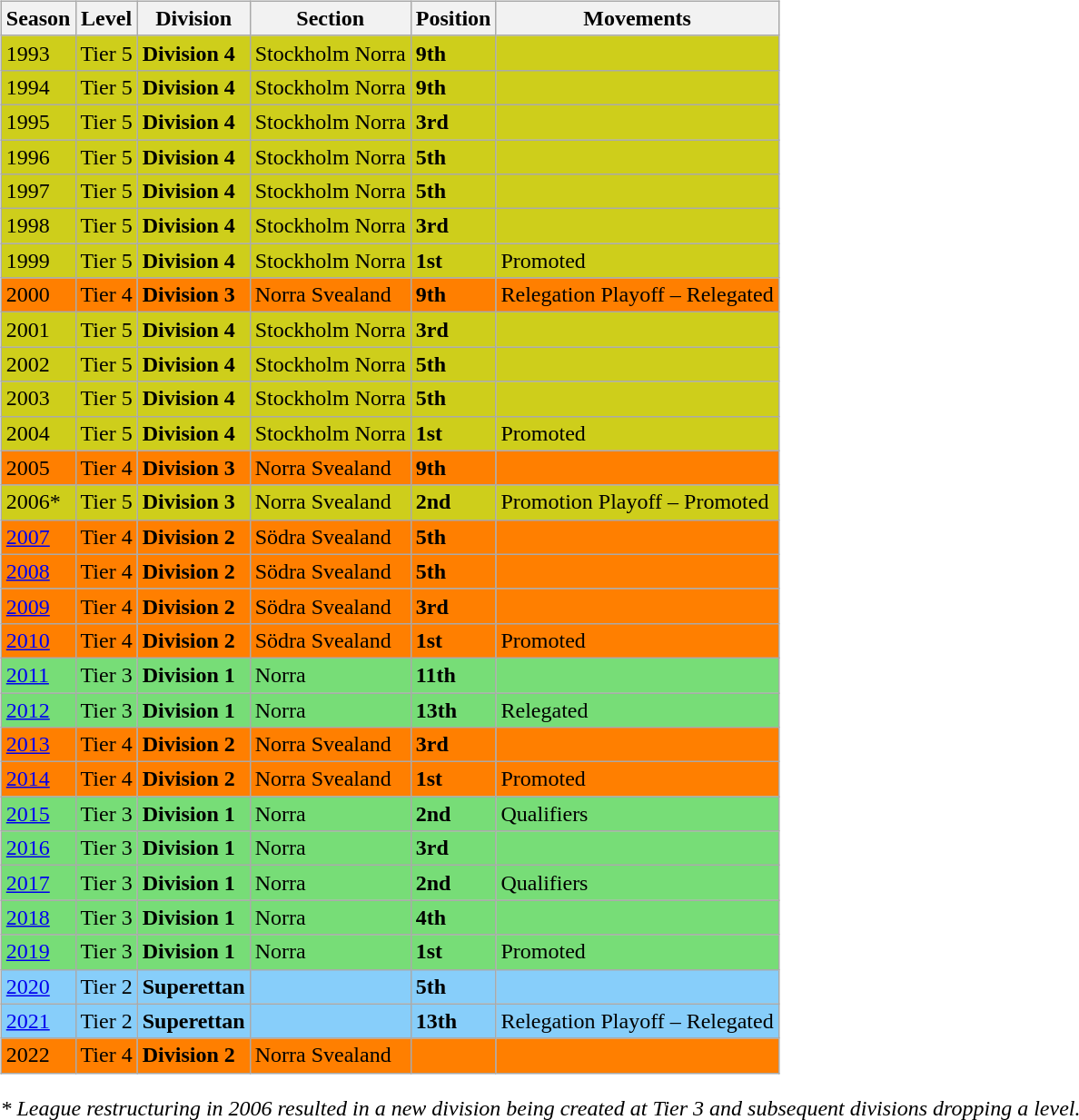<table>
<tr>
<td valign="top" width=0%><br><table class="wikitable">
<tr style="background:#f0f6fa;">
<th><strong>Season</strong></th>
<th><strong>Level</strong></th>
<th><strong>Division</strong></th>
<th><strong>Section</strong></th>
<th><strong>Position</strong></th>
<th><strong>Movements</strong></th>
</tr>
<tr>
<td style="background:#CECE1B;">1993</td>
<td style="background:#CECE1B;">Tier 5</td>
<td style="background:#CECE1B;"><strong>Division 4</strong></td>
<td style="background:#CECE1B;">Stockholm Norra</td>
<td style="background:#CECE1B;"><strong>9th</strong></td>
<td style="background:#CECE1B;"></td>
</tr>
<tr>
<td style="background:#CECE1B;">1994</td>
<td style="background:#CECE1B;">Tier 5</td>
<td style="background:#CECE1B;"><strong>Division 4</strong></td>
<td style="background:#CECE1B;">Stockholm Norra</td>
<td style="background:#CECE1B;"><strong>9th</strong></td>
<td style="background:#CECE1B;"></td>
</tr>
<tr>
<td style="background:#CECE1B;">1995</td>
<td style="background:#CECE1B;">Tier 5</td>
<td style="background:#CECE1B;"><strong>Division 4</strong></td>
<td style="background:#CECE1B;">Stockholm Norra</td>
<td style="background:#CECE1B;"><strong>3rd</strong></td>
<td style="background:#CECE1B;"></td>
</tr>
<tr>
<td style="background:#CECE1B;">1996</td>
<td style="background:#CECE1B;">Tier 5</td>
<td style="background:#CECE1B;"><strong>Division 4</strong></td>
<td style="background:#CECE1B;">Stockholm Norra</td>
<td style="background:#CECE1B;"><strong>5th</strong></td>
<td style="background:#CECE1B;"></td>
</tr>
<tr>
<td style="background:#CECE1B;">1997</td>
<td style="background:#CECE1B;">Tier 5</td>
<td style="background:#CECE1B;"><strong>Division 4</strong></td>
<td style="background:#CECE1B;">Stockholm Norra</td>
<td style="background:#CECE1B;"><strong>5th</strong></td>
<td style="background:#CECE1B;"></td>
</tr>
<tr>
<td style="background:#CECE1B;">1998</td>
<td style="background:#CECE1B;">Tier 5</td>
<td style="background:#CECE1B;"><strong>Division 4</strong></td>
<td style="background:#CECE1B;">Stockholm Norra</td>
<td style="background:#CECE1B;"><strong>3rd</strong></td>
<td style="background:#CECE1B;"></td>
</tr>
<tr>
<td style="background:#CECE1B;">1999</td>
<td style="background:#CECE1B;">Tier 5</td>
<td style="background:#CECE1B;"><strong>Division 4</strong></td>
<td style="background:#CECE1B;">Stockholm Norra</td>
<td style="background:#CECE1B;"><strong>1st</strong></td>
<td style="background:#CECE1B;">Promoted</td>
</tr>
<tr>
<td style="background:#FF7F00;">2000</td>
<td style="background:#FF7F00;">Tier 4</td>
<td style="background:#FF7F00;"><strong>Division 3</strong></td>
<td style="background:#FF7F00;">Norra Svealand</td>
<td style="background:#FF7F00;"><strong>9th</strong></td>
<td style="background:#FF7F00;">Relegation Playoff – Relegated</td>
</tr>
<tr>
<td style="background:#CECE1B;">2001</td>
<td style="background:#CECE1B;">Tier 5</td>
<td style="background:#CECE1B;"><strong>Division 4</strong></td>
<td style="background:#CECE1B;">Stockholm Norra</td>
<td style="background:#CECE1B;"><strong>3rd</strong></td>
<td style="background:#CECE1B;"></td>
</tr>
<tr>
<td style="background:#CECE1B;">2002</td>
<td style="background:#CECE1B;">Tier 5</td>
<td style="background:#CECE1B;"><strong>Division 4</strong></td>
<td style="background:#CECE1B;">Stockholm Norra</td>
<td style="background:#CECE1B;"><strong>5th</strong></td>
<td style="background:#CECE1B;"></td>
</tr>
<tr>
<td style="background:#CECE1B;">2003</td>
<td style="background:#CECE1B;">Tier 5</td>
<td style="background:#CECE1B;"><strong>Division 4</strong></td>
<td style="background:#CECE1B;">Stockholm Norra</td>
<td style="background:#CECE1B;"><strong>5th</strong></td>
<td style="background:#CECE1B;"></td>
</tr>
<tr>
<td style="background:#CECE1B;">2004</td>
<td style="background:#CECE1B;">Tier 5</td>
<td style="background:#CECE1B;"><strong>Division 4</strong></td>
<td style="background:#CECE1B;">Stockholm Norra</td>
<td style="background:#CECE1B;"><strong>1st</strong></td>
<td style="background:#CECE1B;">Promoted</td>
</tr>
<tr>
<td style="background:#FF7F00;">2005</td>
<td style="background:#FF7F00;">Tier 4</td>
<td style="background:#FF7F00;"><strong>Division 3</strong></td>
<td style="background:#FF7F00;">Norra Svealand</td>
<td style="background:#FF7F00;"><strong>9th</strong></td>
<td style="background:#FF7F00;"></td>
</tr>
<tr>
<td style="background:#CECE1B;">2006*</td>
<td style="background:#CECE1B;">Tier 5</td>
<td style="background:#CECE1B;"><strong>Division 3</strong></td>
<td style="background:#CECE1B;">Norra Svealand</td>
<td style="background:#CECE1B;"><strong>2nd</strong></td>
<td style="background:#CECE1B;">Promotion Playoff – Promoted</td>
</tr>
<tr>
<td style="background:#FF7F00;"><a href='#'>2007</a></td>
<td style="background:#FF7F00;">Tier 4</td>
<td style="background:#FF7F00;"><strong>Division 2</strong></td>
<td style="background:#FF7F00;">Södra Svealand</td>
<td style="background:#FF7F00;"><strong>5th</strong></td>
<td style="background:#FF7F00;"></td>
</tr>
<tr>
<td style="background:#FF7F00;"><a href='#'>2008</a></td>
<td style="background:#FF7F00;">Tier 4</td>
<td style="background:#FF7F00;"><strong>Division 2</strong></td>
<td style="background:#FF7F00;">Södra Svealand</td>
<td style="background:#FF7F00;"><strong>5th</strong></td>
<td style="background:#FF7F00;"></td>
</tr>
<tr>
<td style="background:#FF7F00;"><a href='#'>2009</a></td>
<td style="background:#FF7F00;">Tier 4</td>
<td style="background:#FF7F00;"><strong>Division 2</strong></td>
<td style="background:#FF7F00;">Södra Svealand</td>
<td style="background:#FF7F00;"><strong>3rd</strong></td>
<td style="background:#FF7F00;"></td>
</tr>
<tr>
<td style="background:#FF7F00;"><a href='#'>2010</a></td>
<td style="background:#FF7F00;">Tier 4</td>
<td style="background:#FF7F00;"><strong>Division 2</strong></td>
<td style="background:#FF7F00;">Södra Svealand</td>
<td style="background:#FF7F00;"><strong>1st</strong></td>
<td style="background:#FF7F00;">Promoted</td>
</tr>
<tr>
<td style="background:#77DD77;"><a href='#'>2011</a></td>
<td style="background:#77DD77;">Tier 3</td>
<td style="background:#77DD77;"><strong>Division 1</strong></td>
<td style="background:#77DD77;">Norra</td>
<td style="background:#77DD77;"><strong>11th</strong></td>
<td style="background:#77DD77;"></td>
</tr>
<tr>
<td style="background:#77DD77;"><a href='#'>2012</a></td>
<td style="background:#77DD77;">Tier 3</td>
<td style="background:#77DD77;"><strong>Division 1</strong></td>
<td style="background:#77DD77;">Norra</td>
<td style="background:#77DD77;"><strong>13th</strong></td>
<td style="background:#77DD77;">Relegated</td>
</tr>
<tr>
<td style="background:#FF7F00;"><a href='#'>2013</a></td>
<td style="background:#FF7F00;">Tier 4</td>
<td style="background:#FF7F00;"><strong>Division 2</strong></td>
<td style="background:#FF7F00;">Norra Svealand</td>
<td style="background:#FF7F00;"><strong>3rd</strong></td>
<td style="background:#FF7F00;"></td>
</tr>
<tr>
<td style="background:#FF7F00;"><a href='#'>2014</a></td>
<td style="background:#FF7F00;">Tier 4</td>
<td style="background:#FF7F00;"><strong>Division 2</strong></td>
<td style="background:#FF7F00;">Norra Svealand</td>
<td style="background:#FF7F00;"><strong>1st</strong></td>
<td style="background:#FF7F00;">Promoted</td>
</tr>
<tr>
<td style="background:#77DD77;"><a href='#'>2015</a></td>
<td style="background:#77DD77;">Tier 3</td>
<td style="background:#77DD77;"><strong>Division 1</strong></td>
<td style="background:#77DD77;">Norra</td>
<td style="background:#77DD77;"><strong>2nd</strong></td>
<td style="background:#77DD77;">Qualifiers</td>
</tr>
<tr>
<td style="background:#77DD77;"><a href='#'>2016</a></td>
<td style="background:#77DD77;">Tier 3</td>
<td style="background:#77DD77;"><strong>Division 1</strong></td>
<td style="background:#77DD77;">Norra</td>
<td style="background:#77DD77;"><strong>3rd</strong></td>
<td style="background:#77DD77;"></td>
</tr>
<tr>
<td style="background:#77DD77;"><a href='#'>2017</a></td>
<td style="background:#77DD77;">Tier 3</td>
<td style="background:#77DD77;"><strong>Division 1</strong></td>
<td style="background:#77DD77;">Norra</td>
<td style="background:#77DD77;"><strong>2nd</strong></td>
<td style="background:#77DD77;">Qualifiers</td>
</tr>
<tr>
<td style="background:#77DD77;"><a href='#'>2018</a></td>
<td style="background:#77DD77;">Tier 3</td>
<td style="background:#77DD77;"><strong>Division 1</strong></td>
<td style="background:#77DD77;">Norra</td>
<td style="background:#77DD77;"><strong>4th</strong></td>
<td style="background:#77DD77;"></td>
</tr>
<tr>
<td style="background:#77DD77;"><a href='#'>2019</a></td>
<td style="background:#77DD77;">Tier 3</td>
<td style="background:#77DD77;"><strong>Division 1</strong></td>
<td style="background:#77DD77;">Norra</td>
<td style="background:#77DD77;"><strong>1st</strong></td>
<td style="background:#77DD77;">Promoted</td>
</tr>
<tr>
<td style="background:#87CEFA;"><a href='#'>2020</a></td>
<td style="background:#87CEFA;">Tier 2</td>
<td style="background:#87CEFA;"><strong>Superettan</strong></td>
<td style="background:#87CEFA;"></td>
<td style="background:#87CEFA;"><strong>5th</strong></td>
<td style="background:#87CEFA;"></td>
</tr>
<tr>
<td style="background:#87CEFA;"><a href='#'>2021</a></td>
<td style="background:#87CEFA;">Tier 2</td>
<td style="background:#87CEFA;"><strong>Superettan</strong></td>
<td style="background:#87CEFA;"></td>
<td style="background:#87CEFA;"><strong>13th</strong></td>
<td style="background:#87CEFA;">Relegation Playoff – Relegated</td>
</tr>
<tr>
<td style="background:#FF7F00;">2022</td>
<td style="background:#FF7F00;">Tier 4</td>
<td style="background:#FF7F00;"><strong>Division 2</strong></td>
<td style="background:#FF7F00;">Norra Svealand</td>
<td style="background:#FF7F00;"></td>
<td style="background:#FF7F00;"></td>
</tr>
</table>
<em>* League restructuring in 2006 resulted in a new division being created at Tier 3 and subsequent divisions dropping a level.</em>

</td>
</tr>
</table>
